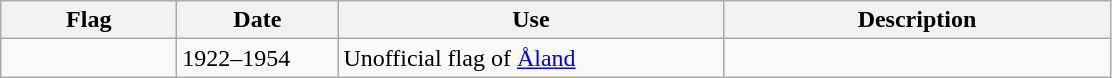<table class="wikitable">
<tr>
<th style="width:110px;">Flag</th>
<th style="width:100px;">Date</th>
<th style="width:250px;">Use</th>
<th style="width:250px;">Description</th>
</tr>
<tr>
<td></td>
<td>1922–1954</td>
<td>Unofficial flag of <a href='#'>Åland</a></td>
<td></td>
</tr>
</table>
